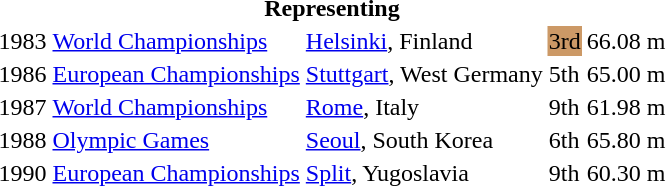<table>
<tr>
<th colspan="5">Representing </th>
</tr>
<tr>
<td>1983</td>
<td><a href='#'>World Championships</a></td>
<td><a href='#'>Helsinki</a>, Finland</td>
<td bgcolor="cc9966">3rd</td>
<td>66.08 m</td>
</tr>
<tr>
<td>1986</td>
<td><a href='#'>European Championships</a></td>
<td><a href='#'>Stuttgart</a>, West Germany</td>
<td>5th</td>
<td>65.00 m</td>
</tr>
<tr>
<td>1987</td>
<td><a href='#'>World Championships</a></td>
<td><a href='#'>Rome</a>, Italy</td>
<td>9th</td>
<td>61.98 m</td>
</tr>
<tr>
<td>1988</td>
<td><a href='#'>Olympic Games</a></td>
<td><a href='#'>Seoul</a>, South Korea</td>
<td>6th</td>
<td>65.80 m</td>
</tr>
<tr>
<td>1990</td>
<td><a href='#'>European Championships</a></td>
<td><a href='#'>Split</a>, Yugoslavia</td>
<td>9th</td>
<td>60.30 m</td>
</tr>
</table>
